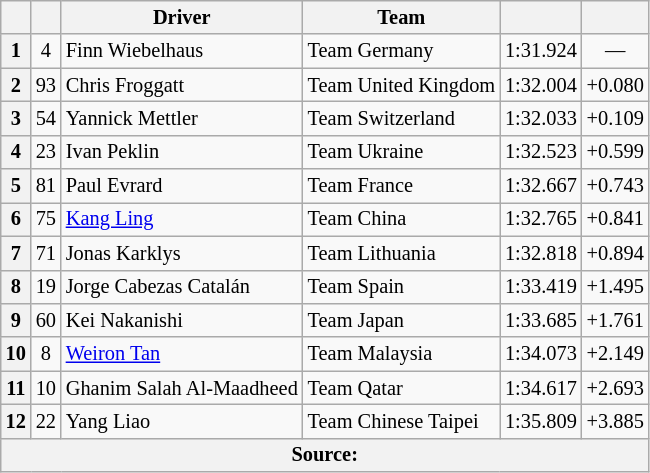<table class="wikitable" style="font-size:85%;">
<tr>
<th scope="col"></th>
<th scope="col"></th>
<th scope="col">Driver</th>
<th scope="col">Team</th>
<th scope="col"></th>
<th scope="col"></th>
</tr>
<tr>
<th>1</th>
<td align="middle">4</td>
<td>Finn Wiebelhaus</td>
<td> Team Germany</td>
<td>1:31.924</td>
<td align="middle">—</td>
</tr>
<tr>
<th>2</th>
<td align="middle">93</td>
<td>Chris Froggatt</td>
<td> Team United Kingdom</td>
<td>1:32.004</td>
<td>+0.080</td>
</tr>
<tr>
<th>3</th>
<td align="middle">54</td>
<td>Yannick Mettler</td>
<td> Team Switzerland</td>
<td>1:32.033</td>
<td>+0.109</td>
</tr>
<tr>
<th>4</th>
<td align="middle">23</td>
<td>Ivan Peklin</td>
<td> Team Ukraine</td>
<td>1:32.523</td>
<td>+0.599</td>
</tr>
<tr>
<th>5</th>
<td align="middle">81</td>
<td>Paul Evrard</td>
<td> Team France</td>
<td>1:32.667</td>
<td>+0.743</td>
</tr>
<tr>
<th>6</th>
<td align="middle">75</td>
<td><a href='#'>Kang Ling</a></td>
<td> Team China</td>
<td>1:32.765</td>
<td>+0.841</td>
</tr>
<tr>
<th>7</th>
<td align="middle">71</td>
<td>Jonas Karklys</td>
<td> Team Lithuania</td>
<td>1:32.818</td>
<td>+0.894</td>
</tr>
<tr>
<th>8</th>
<td align="middle">19</td>
<td>Jorge Cabezas Catalán</td>
<td> Team Spain</td>
<td>1:33.419</td>
<td>+1.495</td>
</tr>
<tr>
<th>9</th>
<td align="middle">60</td>
<td>Kei Nakanishi</td>
<td> Team Japan</td>
<td>1:33.685</td>
<td>+1.761</td>
</tr>
<tr>
<th>10</th>
<td align="middle">8</td>
<td><a href='#'>Weiron Tan</a></td>
<td> Team Malaysia</td>
<td>1:34.073</td>
<td>+2.149</td>
</tr>
<tr>
<th>11</th>
<td align="middle">10</td>
<td>Ghanim Salah Al-Maadheed</td>
<td> Team Qatar</td>
<td>1:34.617</td>
<td>+2.693</td>
</tr>
<tr>
<th>12</th>
<td align="middle">22</td>
<td>Yang Liao</td>
<td> Team Chinese Taipei</td>
<td>1:35.809</td>
<td>+3.885</td>
</tr>
<tr>
<th colspan="6">Source:</th>
</tr>
</table>
